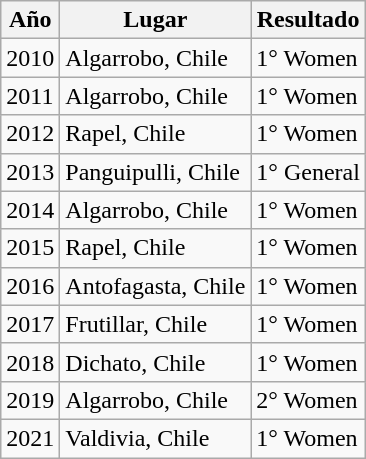<table class="wikitable">
<tr>
<th>Año</th>
<th>Lugar</th>
<th>Resultado</th>
</tr>
<tr>
<td>2010</td>
<td>Algarrobo, Chile</td>
<td>1° Women</td>
</tr>
<tr>
<td>2011</td>
<td>Algarrobo, Chile</td>
<td>1° Women</td>
</tr>
<tr>
<td>2012</td>
<td>Rapel, Chile</td>
<td>1° Women</td>
</tr>
<tr>
<td>2013</td>
<td>Panguipulli, Chile</td>
<td>1° General</td>
</tr>
<tr>
<td>2014</td>
<td>Algarrobo, Chile</td>
<td>1° Women</td>
</tr>
<tr>
<td>2015</td>
<td>Rapel, Chile</td>
<td>1° Women</td>
</tr>
<tr>
<td>2016</td>
<td>Antofagasta, Chile</td>
<td>1° Women</td>
</tr>
<tr>
<td>2017</td>
<td>Frutillar, Chile</td>
<td>1° Women</td>
</tr>
<tr>
<td>2018</td>
<td>Dichato, Chile</td>
<td>1° Women</td>
</tr>
<tr>
<td>2019</td>
<td>Algarrobo, Chile</td>
<td>2° Women</td>
</tr>
<tr>
<td>2021</td>
<td>Valdivia, Chile</td>
<td>1° Women</td>
</tr>
</table>
